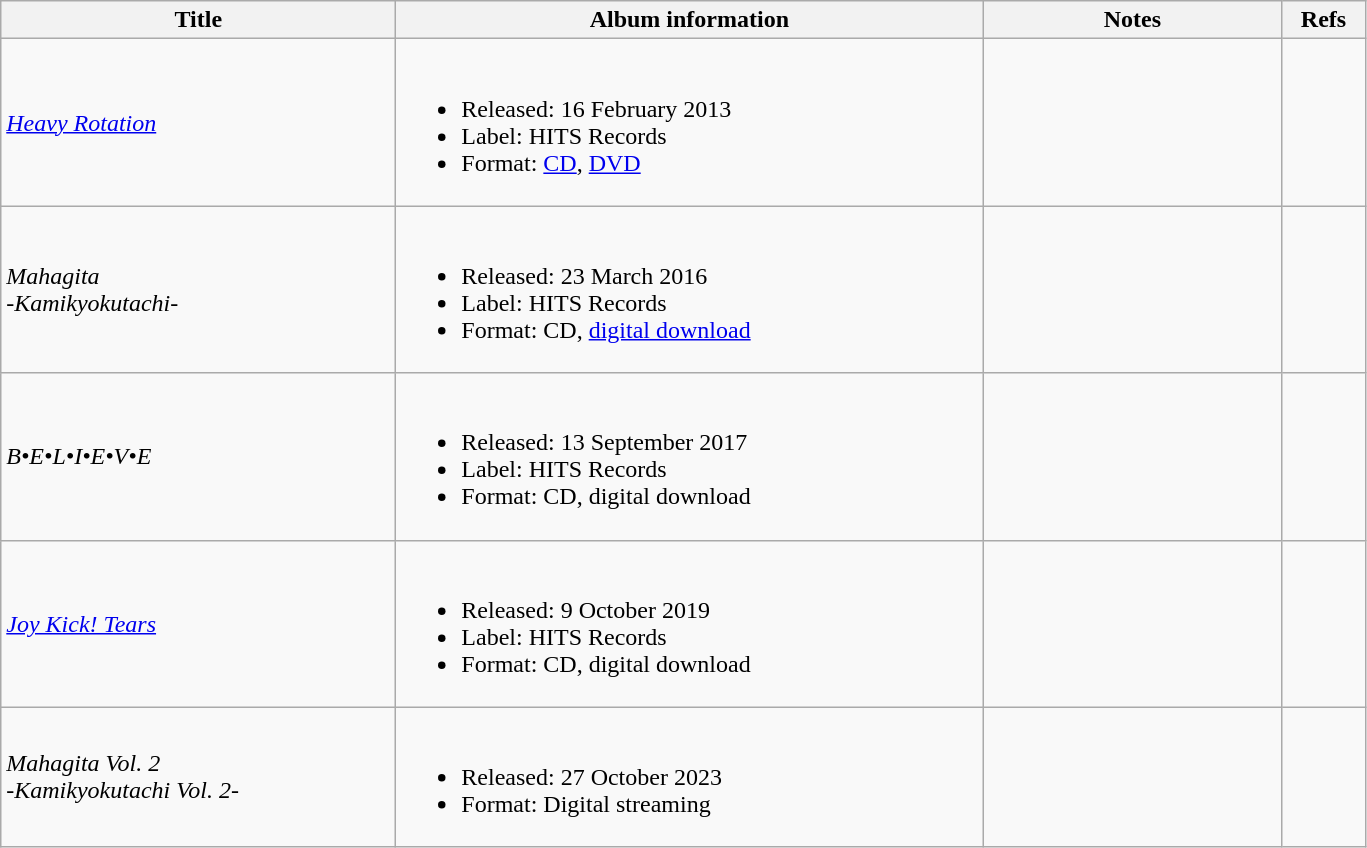<table class="wikitable" align=center>
<tr>
<th style="width:16em;">Title</th>
<th style="width:24em;">Album information</th>
<th style="width:12em;">Notes</th>
<th style="width:3em;">Refs</th>
</tr>
<tr>
<td><em><a href='#'>Heavy Rotation</a></em></td>
<td><br><ul><li>Released: 16 February 2013</li><li>Label: HITS Records</li><li>Format: <a href='#'>CD</a>, <a href='#'>DVD</a></li></ul></td>
<td></td>
<td></td>
</tr>
<tr>
<td><em>Mahagita<br>-Kamikyokutachi-</em></td>
<td><br><ul><li>Released: 23 March 2016</li><li>Label: HITS Records</li><li>Format: CD, <a href='#'>digital download</a></li></ul></td>
<td></td>
<td></td>
</tr>
<tr>
<td><em>B•E•L•I•E•V•E</em></td>
<td><br><ul><li>Released: 13 September 2017</li><li>Label: HITS Records</li><li>Format: CD, digital download</li></ul></td>
<td></td>
<td></td>
</tr>
<tr>
<td><em><a href='#'>Joy Kick! Tears</a></em></td>
<td><br><ul><li>Released: 9 October 2019</li><li>Label: HITS Records</li><li>Format: CD, digital download</li></ul></td>
<td></td>
<td></td>
</tr>
<tr>
<td><em>Mahagita Vol. 2<br>-Kamikyokutachi Vol. 2-</em></td>
<td><br><ul><li>Released: 27 October 2023</li><li>Format: Digital streaming</li></ul></td>
<td></td>
<td></td>
</tr>
</table>
